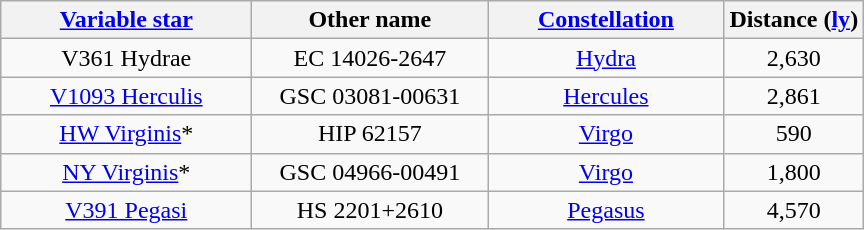<table class="wikitable" style="text-align:center">
<tr>
<th width="160px"><a href='#'>Variable star</a></th>
<th width="150px">Other name</th>
<th width="150px"><a href='#'>Constellation</a></th>
<th>Distance (<a href='#'>ly</a>)</th>
</tr>
<tr>
<td>V361 Hydrae</td>
<td>EC 14026-2647</td>
<td><a href='#'>Hydra</a></td>
<td>2,630</td>
</tr>
<tr>
<td><a href='#'>V1093 Herculis</a></td>
<td>GSC 03081-00631</td>
<td><a href='#'>Hercules</a></td>
<td>2,861</td>
</tr>
<tr>
<td><a href='#'>HW Virginis</a>*</td>
<td>HIP 62157</td>
<td><a href='#'>Virgo</a></td>
<td>590</td>
</tr>
<tr>
<td><a href='#'>NY Virginis</a>*</td>
<td>GSC 04966-00491</td>
<td><a href='#'>Virgo</a></td>
<td>1,800</td>
</tr>
<tr>
<td><a href='#'>V391 Pegasi</a></td>
<td>HS 2201+2610</td>
<td><a href='#'>Pegasus</a></td>
<td>4,570</td>
</tr>
</table>
